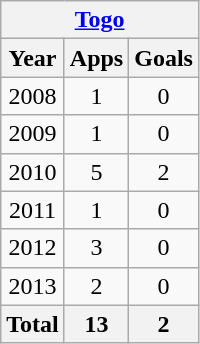<table class="wikitable" style="text-align:center">
<tr>
<th colspan=3><a href='#'>Togo</a></th>
</tr>
<tr>
<th>Year</th>
<th>Apps</th>
<th>Goals</th>
</tr>
<tr>
<td>2008</td>
<td>1</td>
<td>0</td>
</tr>
<tr>
<td>2009</td>
<td>1</td>
<td>0</td>
</tr>
<tr>
<td>2010</td>
<td>5</td>
<td>2</td>
</tr>
<tr>
<td>2011</td>
<td>1</td>
<td>0</td>
</tr>
<tr>
<td>2012</td>
<td>3</td>
<td>0</td>
</tr>
<tr>
<td>2013</td>
<td>2</td>
<td>0</td>
</tr>
<tr>
<th>Total</th>
<th>13</th>
<th>2</th>
</tr>
</table>
